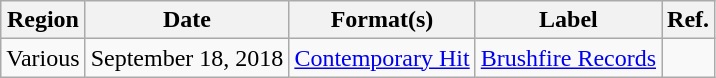<table class="wikitable">
<tr>
<th>Region</th>
<th>Date</th>
<th>Format(s)</th>
<th>Label</th>
<th>Ref.</th>
</tr>
<tr>
<td>Various</td>
<td>September 18, 2018</td>
<td><a href='#'>Contemporary Hit</a></td>
<td><a href='#'>Brushfire Records</a></td>
<td></td>
</tr>
</table>
